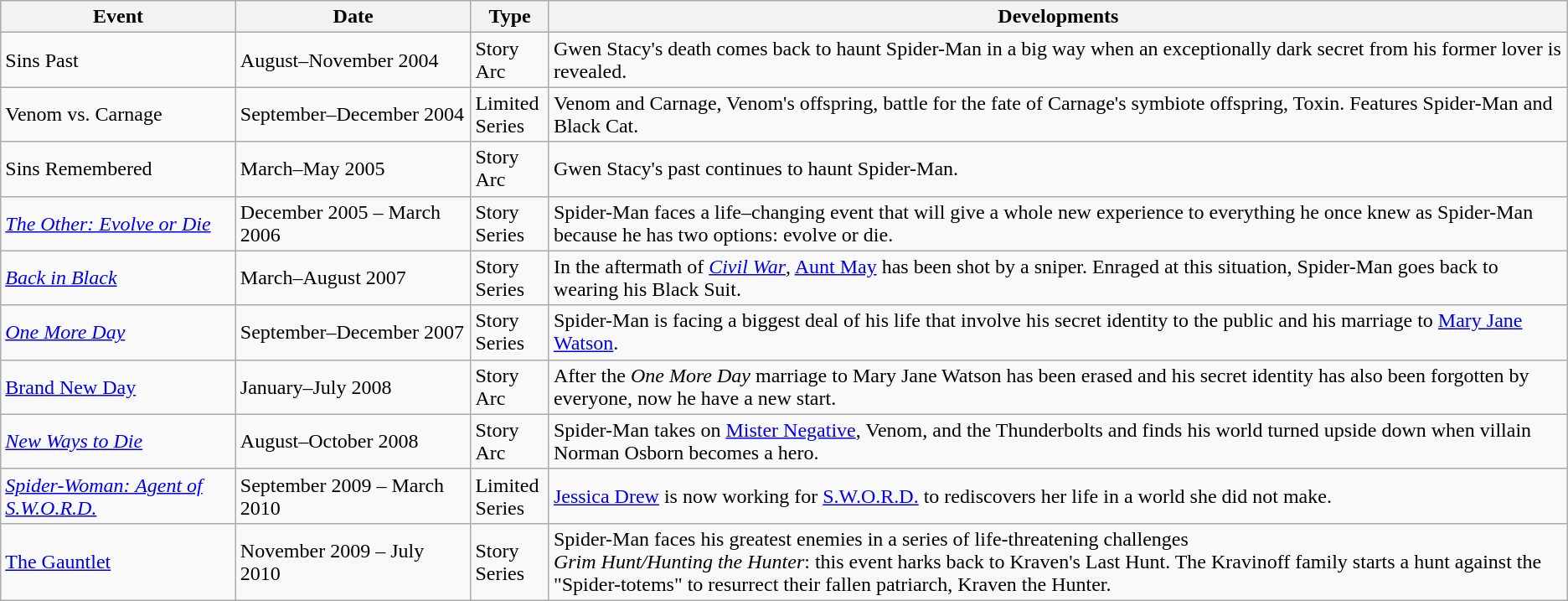<table class="wikitable">
<tr>
<th width=15%>Event</th>
<th width=15%>Date</th>
<th width=5%>Type</th>
<th width=70%>Developments</th>
</tr>
<tr>
<td>Sins Past</td>
<td>August–November 2004</td>
<td>Story Arc</td>
<td>Gwen Stacy's death comes back to haunt Spider-Man in a big way when an exceptionally dark secret from his former lover is revealed.</td>
</tr>
<tr>
<td>Venom vs. Carnage</td>
<td>September–December 2004</td>
<td>Limited Series</td>
<td>Venom and Carnage, Venom's offspring, battle for the fate of Carnage's symbiote offspring, Toxin. Features Spider-Man and Black Cat.</td>
</tr>
<tr>
<td>Sins Remembered</td>
<td>March–May 2005</td>
<td>Story Arc</td>
<td>Gwen Stacy's past continues to haunt Spider-Man.</td>
</tr>
<tr>
<td><em><a href='#'>The Other: Evolve or Die</a></em></td>
<td>December 2005 – March 2006</td>
<td>Story Series</td>
<td>Spider-Man faces a life–changing event that will give a whole new experience to everything he once knew as Spider-Man because he has two options: evolve or die.</td>
</tr>
<tr>
<td><em><a href='#'>Back in Black</a></em></td>
<td>March–August 2007</td>
<td>Story Series</td>
<td>In the aftermath of <em><a href='#'>Civil War</a></em>, <a href='#'>Aunt May</a> has been shot by a sniper. Enraged at this situation, Spider-Man goes back to wearing his Black Suit.</td>
</tr>
<tr>
<td><em><a href='#'>One More Day</a></em></td>
<td>September–December 2007</td>
<td>Story Series</td>
<td>Spider-Man is facing a biggest deal of his life that involve his secret identity to the public and his marriage to <a href='#'>Mary Jane Watson</a>.</td>
</tr>
<tr>
<td><a href='#'>Brand New Day</a></td>
<td>January–July 2008</td>
<td>Story Arc</td>
<td>After the <em>One More Day</em> marriage to Mary Jane Watson has been erased and his secret identity has also been forgotten by everyone, now he have a new start.</td>
</tr>
<tr>
<td><em><a href='#'>New Ways to Die</a></em></td>
<td>August–October 2008</td>
<td>Story Arc</td>
<td>Spider-Man takes on <a href='#'>Mister Negative</a>, Venom, and the Thunderbolts and finds his world turned upside down when villain Norman Osborn becomes a hero.</td>
</tr>
<tr>
<td><em><a href='#'>Spider-Woman: Agent of S.W.O.R.D.</a></em></td>
<td>September 2009 – March 2010</td>
<td>Limited Series</td>
<td><a href='#'>Jessica Drew</a> is now working for <a href='#'>S.W.O.R.D.</a> to rediscovers her life in a world she did not make.</td>
</tr>
<tr>
<td><a href='#'>The Gauntlet</a></td>
<td>November 2009 – July 2010</td>
<td>Story Series</td>
<td>Spider-Man faces his greatest enemies in a series of life-threatening challenges<br><em>Grim Hunt/Hunting the Hunter</em>: this event harks back to Kraven's Last Hunt. The Kravinoff family starts a hunt against the "Spider-totems" to resurrect their fallen patriarch, Kraven the Hunter.</td>
</tr>
</table>
